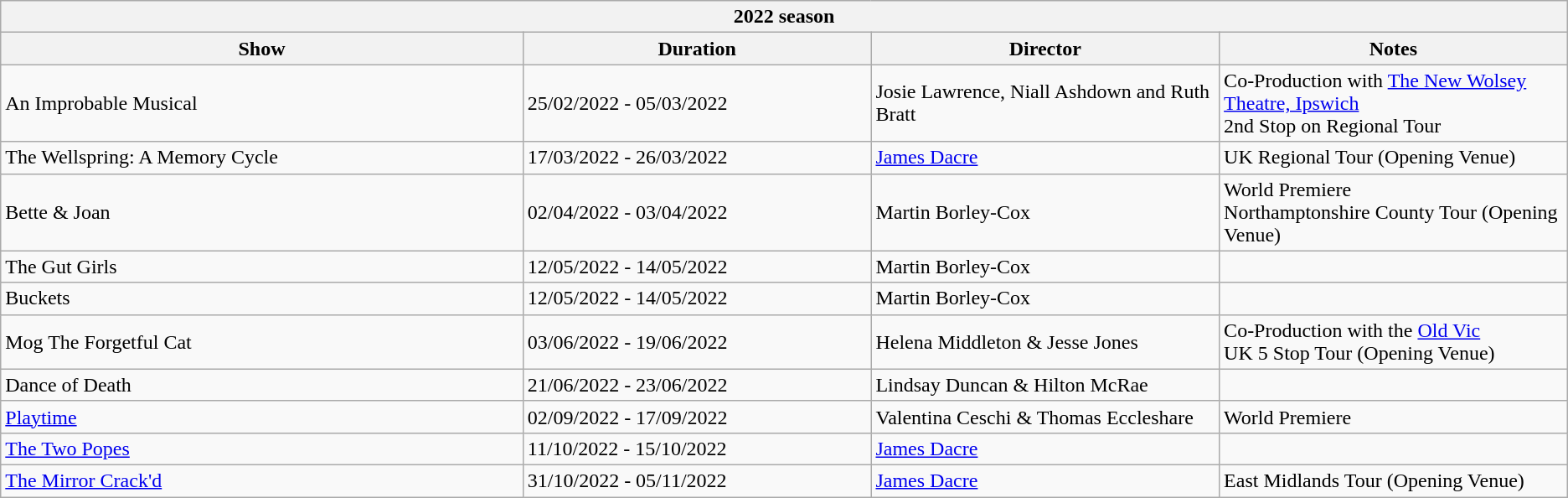<table class="wikitable collapsible autocollapse">
<tr>
<th colspan="4">2022 season</th>
</tr>
<tr>
<th width="30%">Show</th>
<th width="20%">Duration</th>
<th width="20%">Director</th>
<th width="20%">Notes</th>
</tr>
<tr>
<td>An Improbable Musical</td>
<td>25/02/2022 - 05/03/2022</td>
<td>Josie Lawrence, Niall Ashdown and Ruth Bratt</td>
<td>Co-Production with <a href='#'>The New Wolsey Theatre, Ipswich</a><br>2nd Stop on Regional Tour</td>
</tr>
<tr>
<td>The Wellspring: A Memory Cycle</td>
<td>17/03/2022 - 26/03/2022</td>
<td><a href='#'>James Dacre</a></td>
<td>UK Regional Tour (Opening Venue)</td>
</tr>
<tr>
<td>Bette & Joan</td>
<td>02/04/2022 - 03/04/2022</td>
<td>Martin Borley-Cox</td>
<td>World Premiere<br>Northamptonshire County Tour (Opening Venue)</td>
</tr>
<tr>
<td>The Gut Girls</td>
<td>12/05/2022 - 14/05/2022</td>
<td>Martin Borley-Cox</td>
<td></td>
</tr>
<tr>
<td>Buckets</td>
<td>12/05/2022 - 14/05/2022</td>
<td>Martin Borley-Cox</td>
<td></td>
</tr>
<tr>
<td>Mog The Forgetful Cat</td>
<td>03/06/2022 - 19/06/2022</td>
<td>Helena Middleton & Jesse Jones</td>
<td>Co-Production with the <a href='#'>Old Vic</a><br>UK 5 Stop Tour (Opening Venue)</td>
</tr>
<tr>
<td>Dance of Death</td>
<td>21/06/2022 - 23/06/2022</td>
<td>Lindsay Duncan & Hilton McRae</td>
<td></td>
</tr>
<tr>
<td><a href='#'>Playtime</a></td>
<td>02/09/2022 - 17/09/2022</td>
<td>Valentina Ceschi & Thomas Eccleshare</td>
<td>World Premiere</td>
</tr>
<tr>
<td><a href='#'>The Two Popes</a></td>
<td>11/10/2022 - 15/10/2022</td>
<td><a href='#'>James Dacre</a></td>
<td></td>
</tr>
<tr>
<td><a href='#'>The Mirror Crack'd</a></td>
<td>31/10/2022 - 05/11/2022</td>
<td><a href='#'>James Dacre</a></td>
<td>East Midlands Tour (Opening Venue)</td>
</tr>
</table>
